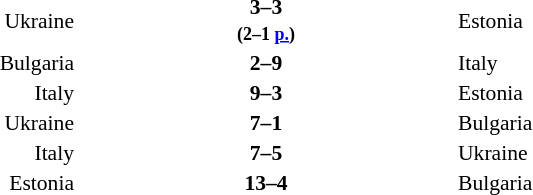<table width=100% cellspacing=1>
<tr>
<th width=40%></th>
<th width=20%></th>
<th width=40%></th>
</tr>
<tr style=font-size:90%>
<td align=right>Ukraine</td>
<td align=center><strong>3–3<br><small>(2–1 <a href='#'>p.</a>)</small></strong></td>
<td>Estonia</td>
</tr>
<tr style=font-size:90%>
<td align=right>Bulgaria</td>
<td align=center><strong>2–9</strong></td>
<td>Italy</td>
</tr>
<tr style=font-size:90%>
<td align=right>Italy</td>
<td align=center><strong>9–3</strong></td>
<td>Estonia</td>
</tr>
<tr style=font-size:90%>
<td align=right>Ukraine</td>
<td align=center><strong>7–1</strong></td>
<td>Bulgaria</td>
</tr>
<tr style=font-size:90%>
<td align=right>Italy</td>
<td align=center><strong>7–5</strong></td>
<td>Ukraine</td>
</tr>
<tr style=font-size:90%>
<td align=right>Estonia</td>
<td align=center><strong>13–4</strong></td>
<td>Bulgaria</td>
</tr>
</table>
